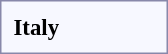<table style="border:1px solid #8888aa; background-color:#f7f8ff; padding:5px; font-size:95%; margin: 0px 12px 12px 0px;">
<tr style="text-align:center;">
<td rowspan=2><strong> Italy</strong></td>
<td colspan=2></td>
<td colspan=1></td>
<td colspan=1></td>
<td colspan=2></td>
<td colspan=2></td>
<td colspan=2></td>
<td colspan=1></td>
<td colspan=1></td>
<td colspan=2></td>
<td colspan=2></td>
<td colspan=1></td>
<td colspan=1></td>
<td colspan=2></td>
<td colspan=2></td>
<td colspan=2></td>
<td colspan=12></td>
</tr>
<tr style="text-align:center;">
<td colspan=2><em></em></td>
<td colspan=1><em></em></td>
<td colspan=1><em></em></td>
<td colspan=2><em></em></td>
<td colspan=2><em></em></td>
<td colspan=2><em></em></td>
<td colspan=1><em></em></td>
<td colspan=1><em></em></td>
<td colspan=2><em></em></td>
<td colspan=2><em></em></td>
<td colspan=1><em></em></td>
<td colspan=1><em></em></td>
<td colspan=2><em></em></td>
<td colspan=2><em></em></td>
<td colspan=2><em></em></td>
<td colspan=12><em></em></td>
</tr>
</table>
